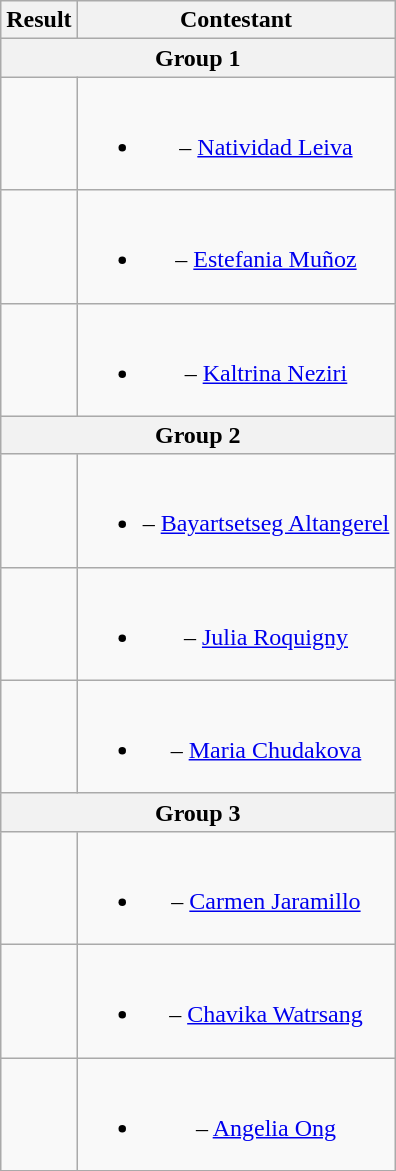<table class="wikitable" style="text-align:center;">
<tr>
<th>Result</th>
<th>Contestant</th>
</tr>
<tr>
<th colspan=2>Group 1</th>
</tr>
<tr>
<td></td>
<td><br><ul><li> – <a href='#'>Natividad Leiva</a></li></ul></td>
</tr>
<tr>
<td></td>
<td><br><ul><li> – <a href='#'>Estefania Muñoz</a></li></ul></td>
</tr>
<tr>
<td></td>
<td><br><ul><li> – <a href='#'>Kaltrina Neziri</a></li></ul></td>
</tr>
<tr>
<th colspan=2>Group 2</th>
</tr>
<tr>
<td></td>
<td><br><ul><li> – <a href='#'>Bayartsetseg Altangerel</a></li></ul></td>
</tr>
<tr>
<td></td>
<td><br><ul><li> – <a href='#'>Julia Roquigny</a></li></ul></td>
</tr>
<tr>
<td></td>
<td><br><ul><li> – <a href='#'>Maria Chudakova</a></li></ul></td>
</tr>
<tr>
<th colspan=2>Group 3</th>
</tr>
<tr>
<td></td>
<td><br><ul><li> – <a href='#'>Carmen Jaramillo</a></li></ul></td>
</tr>
<tr>
<td></td>
<td><br><ul><li> – <a href='#'>Chavika Watrsang</a></li></ul></td>
</tr>
<tr>
<td></td>
<td><br><ul><li> – <a href='#'>Angelia Ong</a></li></ul></td>
</tr>
</table>
